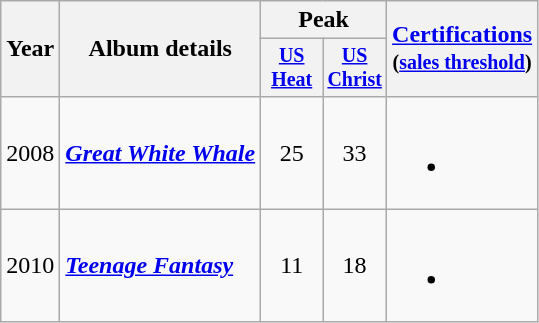<table class="wikitable" style="text-align:center;">
<tr>
<th rowspan="2">Year</th>
<th rowspan="2">Album details</th>
<th colspan="2">Peak</th>
<th rowspan="2"><a href='#'>Certifications</a><br><small>(<a href='#'>sales threshold</a>)</small></th>
</tr>
<tr style="font-size:smaller;">
<th style="width:35px;"><a href='#'>US<br>Heat</a></th>
<th style="width:35px;"><a href='#'>US<br>Christ</a></th>
</tr>
<tr>
<td>2008</td>
<td style="text-align:left;"><strong><em><a href='#'>Great White Whale</a></em></strong> </td>
<td>25</td>
<td>33</td>
<td style="text-align:left;"><br><ul><li></li></ul></td>
</tr>
<tr>
<td>2010</td>
<td style="text-align:left;"><strong><em><a href='#'>Teenage Fantasy</a></em></strong> </td>
<td>11</td>
<td>18</td>
<td style="text-align:left;"><br><ul><li></li></ul></td>
</tr>
</table>
